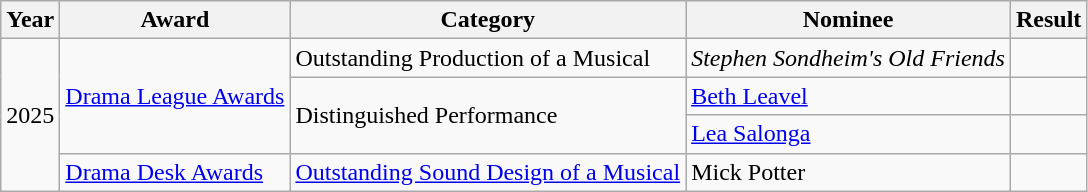<table class="wikitable" style="white-space:nowrap;">
<tr>
<th>Year</th>
<th>Award</th>
<th>Category</th>
<th>Nominee</th>
<th>Result</th>
</tr>
<tr>
<td rowspan="4">2025</td>
<td rowspan="3"><a href='#'>Drama League Awards</a></td>
<td>Outstanding Production of a Musical</td>
<td><em>Stephen Sondheim's Old Friends</em></td>
<td></td>
</tr>
<tr>
<td rowspan="2">Distinguished Performance</td>
<td><a href='#'>Beth Leavel</a></td>
<td></td>
</tr>
<tr>
<td><a href='#'>Lea Salonga</a></td>
<td></td>
</tr>
<tr>
<td><a href='#'>Drama Desk Awards</a></td>
<td><a href='#'>Outstanding Sound Design of a Musical</a></td>
<td>Mick Potter</td>
<td></td>
</tr>
</table>
